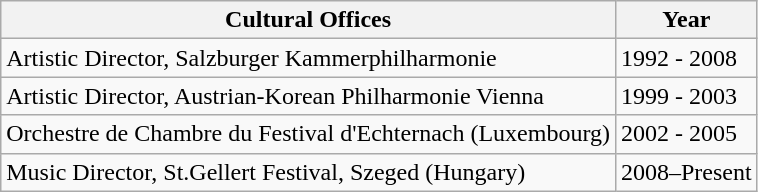<table class="wikitable">
<tr>
<th>Cultural Offices</th>
<th>Year</th>
</tr>
<tr>
<td>Artistic Director, Salzburger Kammerphilharmonie</td>
<td>1992 - 2008</td>
</tr>
<tr>
<td>Artistic Director, Austrian-Korean Philharmonie Vienna</td>
<td>1999 - 2003</td>
</tr>
<tr>
<td>Orchestre de Chambre du Festival d'Echternach (Luxembourg)</td>
<td>2002 - 2005</td>
</tr>
<tr>
<td>Music Director, St.Gellert Festival, Szeged (Hungary)</td>
<td>2008–Present</td>
</tr>
</table>
